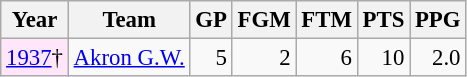<table class="wikitable sortable" style="font-size:95%; text-align:right;">
<tr>
<th>Year</th>
<th>Team</th>
<th>GP</th>
<th>FGM</th>
<th>FTM</th>
<th>PTS</th>
<th>PPG</th>
</tr>
<tr>
<td style="text-align:left;background:#ffe6fa;"><a href='#'>1937</a>†</td>
<td style="text-align:left;"><a href='#'>Akron G.W.</a></td>
<td>5</td>
<td>2</td>
<td>6</td>
<td>10</td>
<td>2.0</td>
</tr>
</table>
